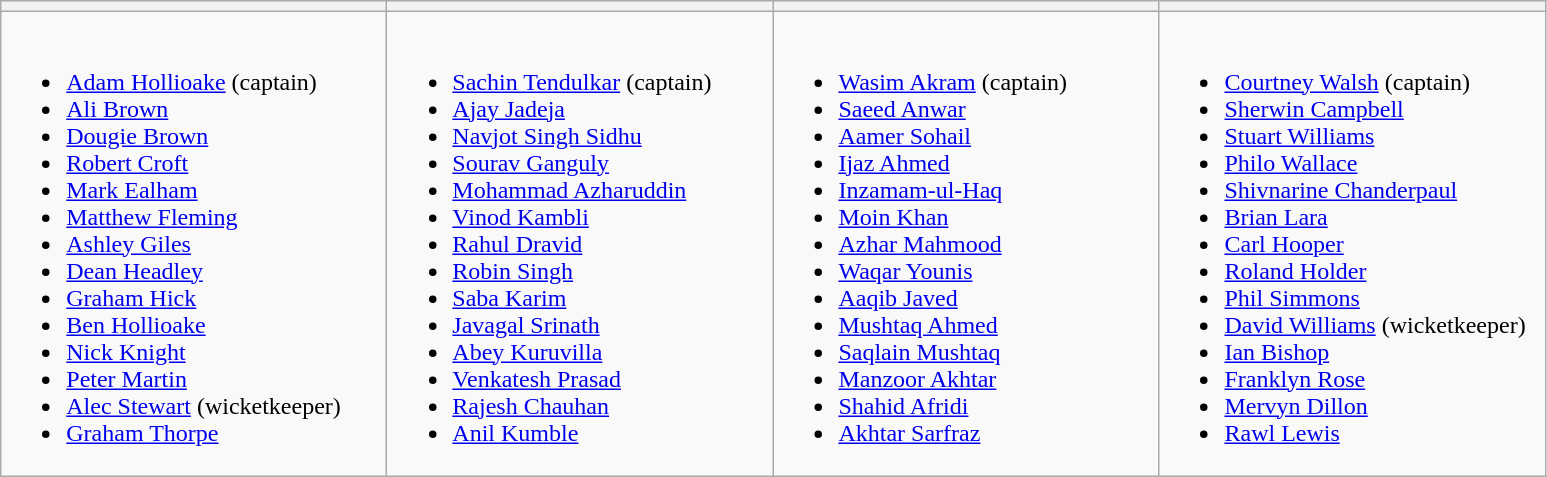<table class="wikitable">
<tr>
<th width=250></th>
<th width=250></th>
<th width=250></th>
<th width=250></th>
</tr>
<tr>
<td valign=top><br><ul><li><a href='#'>Adam Hollioake</a> (captain)</li><li><a href='#'>Ali Brown</a></li><li><a href='#'>Dougie Brown</a></li><li><a href='#'>Robert Croft</a></li><li><a href='#'>Mark Ealham</a></li><li><a href='#'>Matthew Fleming</a></li><li><a href='#'>Ashley Giles</a></li><li><a href='#'>Dean Headley</a></li><li><a href='#'>Graham Hick</a></li><li><a href='#'>Ben Hollioake</a></li><li><a href='#'>Nick Knight</a></li><li><a href='#'>Peter Martin</a></li><li><a href='#'>Alec Stewart</a> (wicketkeeper)</li><li><a href='#'>Graham Thorpe</a></li></ul></td>
<td valign=top><br><ul><li><a href='#'>Sachin Tendulkar</a> (captain)</li><li><a href='#'>Ajay Jadeja</a></li><li><a href='#'>Navjot Singh Sidhu</a></li><li><a href='#'>Sourav Ganguly</a></li><li><a href='#'>Mohammad Azharuddin</a></li><li><a href='#'>Vinod Kambli</a></li><li><a href='#'>Rahul Dravid</a></li><li><a href='#'>Robin Singh</a></li><li><a href='#'>Saba Karim</a></li><li><a href='#'>Javagal Srinath</a></li><li><a href='#'>Abey Kuruvilla</a></li><li><a href='#'>Venkatesh Prasad</a></li><li><a href='#'>Rajesh Chauhan</a></li><li><a href='#'>Anil Kumble</a></li></ul></td>
<td valign=top><br><ul><li><a href='#'>Wasim Akram</a> (captain)</li><li><a href='#'>Saeed Anwar</a></li><li><a href='#'>Aamer Sohail</a></li><li><a href='#'>Ijaz Ahmed</a></li><li><a href='#'>Inzamam-ul-Haq</a></li><li><a href='#'>Moin Khan</a></li><li><a href='#'>Azhar Mahmood</a></li><li><a href='#'>Waqar Younis</a></li><li><a href='#'>Aaqib Javed</a></li><li><a href='#'>Mushtaq Ahmed</a></li><li><a href='#'>Saqlain Mushtaq</a></li><li><a href='#'>Manzoor Akhtar</a></li><li><a href='#'>Shahid Afridi</a></li><li><a href='#'>Akhtar Sarfraz</a></li></ul></td>
<td valign=top><br><ul><li><a href='#'>Courtney Walsh</a> (captain)</li><li><a href='#'>Sherwin Campbell</a></li><li><a href='#'>Stuart Williams</a></li><li><a href='#'>Philo Wallace</a></li><li><a href='#'>Shivnarine Chanderpaul</a></li><li><a href='#'>Brian Lara</a></li><li><a href='#'>Carl Hooper</a></li><li><a href='#'>Roland Holder</a></li><li><a href='#'>Phil Simmons</a></li><li><a href='#'>David Williams</a> (wicketkeeper)</li><li><a href='#'>Ian Bishop</a></li><li><a href='#'>Franklyn Rose</a></li><li><a href='#'>Mervyn Dillon</a></li><li><a href='#'>Rawl Lewis</a></li></ul></td>
</tr>
</table>
